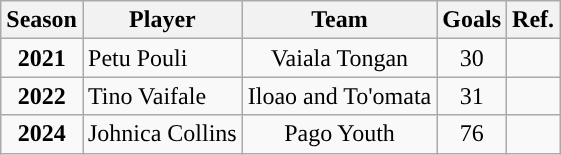<table class="wikitable" style="text-align:center">
<tr>
<th>Season</th>
<th>Player</th>
<th>Team</th>
<th>Goals</th>
<th>Ref.</th>
</tr>
<tr>
<td><strong>2021</strong></td>
<td align=left> Petu Pouli</td>
<td>Vaiala Tongan</td>
<td>30</td>
<td></td>
</tr>
<tr>
<td><strong>2022</strong></td>
<td align=left> Tino Vaifale</td>
<td>Iloao and To'omata</td>
<td>31</td>
<td></td>
</tr>
<tr>
<td><strong>2024</strong></td>
<td align=left> Johnica Collins</td>
<td>Pago Youth</td>
<td>76</td>
<td></td>
</tr>
</table>
